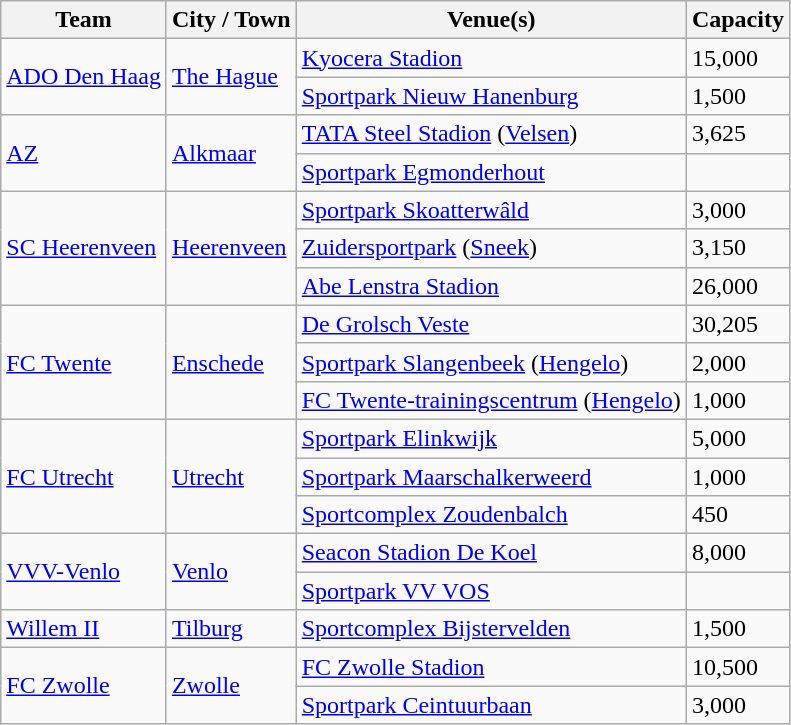<table class="wikitable sortable">
<tr>
<th>Team</th>
<th>City / Town</th>
<th>Venue(s)</th>
<th>Capacity</th>
</tr>
<tr>
<td rowspan=2><a href='#'>ADO Den Haag</a></td>
<td rowspan=2><a href='#'>The Hague</a></td>
<td><a href='#'>Kyocera Stadion</a></td>
<td>15,000</td>
</tr>
<tr>
<td><a href='#'>Sportpark Nieuw Hanenburg</a></td>
<td>1,500</td>
</tr>
<tr>
<td rowspan=2><a href='#'>AZ</a></td>
<td rowspan=2><a href='#'>Alkmaar</a></td>
<td><a href='#'>TATA Steel Stadion</a> (<a href='#'>Velsen</a>)</td>
<td>3,625</td>
</tr>
<tr>
<td><a href='#'>Sportpark Egmonderhout</a></td>
<td></td>
</tr>
<tr>
<td rowspan=3><a href='#'>SC Heerenveen</a></td>
<td rowspan=3><a href='#'>Heerenveen</a></td>
<td><a href='#'>Sportpark Skoatterwâld</a></td>
<td>3,000</td>
</tr>
<tr>
<td><a href='#'>Zuidersportpark</a> (<a href='#'>Sneek</a>)</td>
<td>3,150</td>
</tr>
<tr>
<td><a href='#'>Abe Lenstra Stadion</a></td>
<td>26,000</td>
</tr>
<tr>
<td rowspan=3><a href='#'>FC Twente</a></td>
<td rowspan=3><a href='#'>Enschede</a></td>
<td><a href='#'>De Grolsch Veste</a></td>
<td>30,205</td>
</tr>
<tr>
<td><a href='#'>Sportpark Slangenbeek</a> (<a href='#'>Hengelo</a>)</td>
<td>2,000</td>
</tr>
<tr>
<td><a href='#'>FC Twente-trainingscentrum</a> (<a href='#'>Hengelo</a>)</td>
<td>1,000</td>
</tr>
<tr>
<td rowspan=3><a href='#'>FC Utrecht</a></td>
<td rowspan=3><a href='#'>Utrecht</a></td>
<td><a href='#'>Sportpark Elinkwijk</a></td>
<td>5,000</td>
</tr>
<tr>
<td><a href='#'>Sportpark Maarschalkerweerd</a></td>
<td>1,000</td>
</tr>
<tr>
<td><a href='#'>Sportcomplex Zoudenbalch</a></td>
<td>450</td>
</tr>
<tr>
<td rowspan=2><a href='#'>VVV-Venlo</a></td>
<td rowspan=2><a href='#'>Venlo</a></td>
<td><a href='#'>Seacon Stadion De Koel</a></td>
<td>8,000</td>
</tr>
<tr>
<td><a href='#'>Sportpark VV VOS</a></td>
</tr>
<tr>
<td><a href='#'>Willem II</a></td>
<td><a href='#'>Tilburg</a></td>
<td><a href='#'>Sportcomplex Bijstervelden</a></td>
<td>1,500</td>
</tr>
<tr>
<td rowspan=2><a href='#'>FC Zwolle</a></td>
<td rowspan=2><a href='#'>Zwolle</a></td>
<td><a href='#'>FC Zwolle Stadion</a></td>
<td>10,500</td>
</tr>
<tr>
<td><a href='#'>Sportpark Ceintuurbaan</a></td>
<td>3,000</td>
</tr>
</table>
